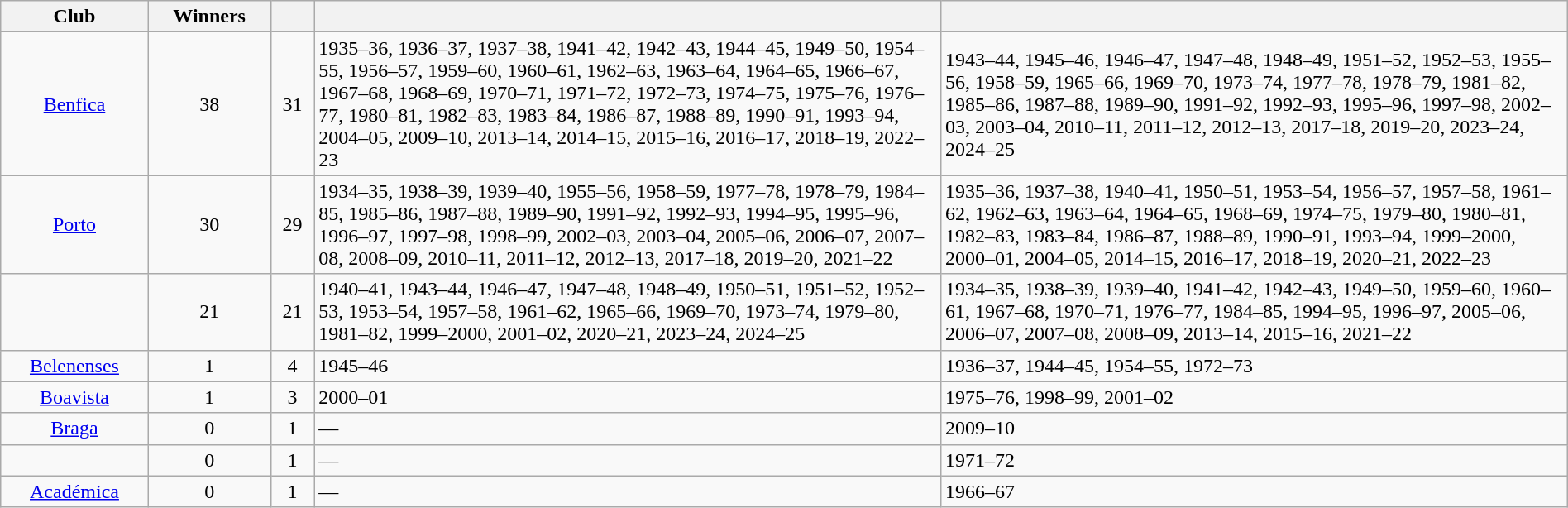<table class="wikitable" style="width:100%; text-align:center;">
<tr>
<th>Club</th>
<th>Winners</th>
<th></th>
<th width=40%></th>
<th width=40%></th>
</tr>
<tr>
<td><a href='#'>Benfica</a></td>
<td>38</td>
<td>31</td>
<td align=left>1935–36, 1936–37, 1937–38, 1941–42, 1942–43, 1944–45, 1949–50, 1954–55, 1956–57, 1959–60, 1960–61, 1962–63, 1963–64, 1964–65, 1966–67, 1967–68, 1968–69, 1970–71, 1971–72, 1972–73, 1974–75, 1975–76, 1976–77, 1980–81, 1982–83, 1983–84, 1986–87, 1988–89, 1990–91, 1993–94, 2004–05, 2009–10, 2013–14, 2014–15, 2015–16, 2016–17, 2018–19, 2022–23</td>
<td align=left>1943–44, 1945–46, 1946–47, 1947–48, 1948–49, 1951–52, 1952–53, 1955–56, 1958–59, 1965–66, 1969–70, 1973–74, 1977–78, 1978–79, 1981–82, 1985–86, 1987–88, 1989–90, 1991–92, 1992–93, 1995–96, 1997–98, 2002–03, 2003–04, 2010–11, 2011–12, 2012–13, 2017–18, 2019–20, 2023–24, 2024–25</td>
</tr>
<tr>
<td><a href='#'>Porto</a></td>
<td>30</td>
<td>29</td>
<td align=left>1934–35, 1938–39, 1939–40, 1955–56, 1958–59, 1977–78, 1978–79, 1984–85, 1985–86, 1987–88, 1989–90, 1991–92, 1992–93, 1994–95, 1995–96, 1996–97, 1997–98, 1998–99, 2002–03, 2003–04, 2005–06, 2006–07, 2007–08, 2008–09, 2010–11, 2011–12, 2012–13, 2017–18, 2019–20, 2021–22</td>
<td align=left>1935–36, 1937–38, 1940–41, 1950–51, 1953–54, 1956–57, 1957–58, 1961–62, 1962–63, 1963–64, 1964–65, 1968–69, 1974–75, 1979–80, 1980–81, 1982–83, 1983–84, 1986–87, 1988–89, 1990–91, 1993–94, 1999–2000, 2000–01, 2004–05, 2014–15, 2016–17, 2018–19, 2020–21, 2022–23</td>
</tr>
<tr>
<td></td>
<td>21</td>
<td>21</td>
<td align=left>1940–41, 1943–44, 1946–47, 1947–48, 1948–49, 1950–51, 1951–52, 1952–53, 1953–54, 1957–58, 1961–62, 1965–66, 1969–70, 1973–74, 1979–80, 1981–82, 1999–2000, 2001–02, 2020–21, 2023–24, 2024–25</td>
<td align=left>1934–35, 1938–39, 1939–40, 1941–42, 1942–43, 1949–50, 1959–60, 1960–61, 1967–68, 1970–71, 1976–77, 1984–85, 1994–95, 1996–97, 2005–06, 2006–07, 2007–08, 2008–09, 2013–14, 2015–16, 2021–22</td>
</tr>
<tr>
<td><a href='#'>Belenenses</a></td>
<td>1</td>
<td>4</td>
<td align="left">1945–46</td>
<td align="left">1936–37, 1944–45, 1954–55, 1972–73</td>
</tr>
<tr>
<td><a href='#'>Boavista</a></td>
<td>1</td>
<td>3</td>
<td align="left">2000–01</td>
<td align="left">1975–76, 1998–99, 2001–02</td>
</tr>
<tr>
<td><a href='#'>Braga</a></td>
<td>0</td>
<td>1</td>
<td align=left>—</td>
<td align=left>2009–10</td>
</tr>
<tr>
<td></td>
<td>0</td>
<td>1</td>
<td align="left">—</td>
<td align="left">1971–72</td>
</tr>
<tr>
<td><a href='#'>Académica</a></td>
<td>0</td>
<td>1</td>
<td align="left">—</td>
<td align="left">1966–67</td>
</tr>
</table>
